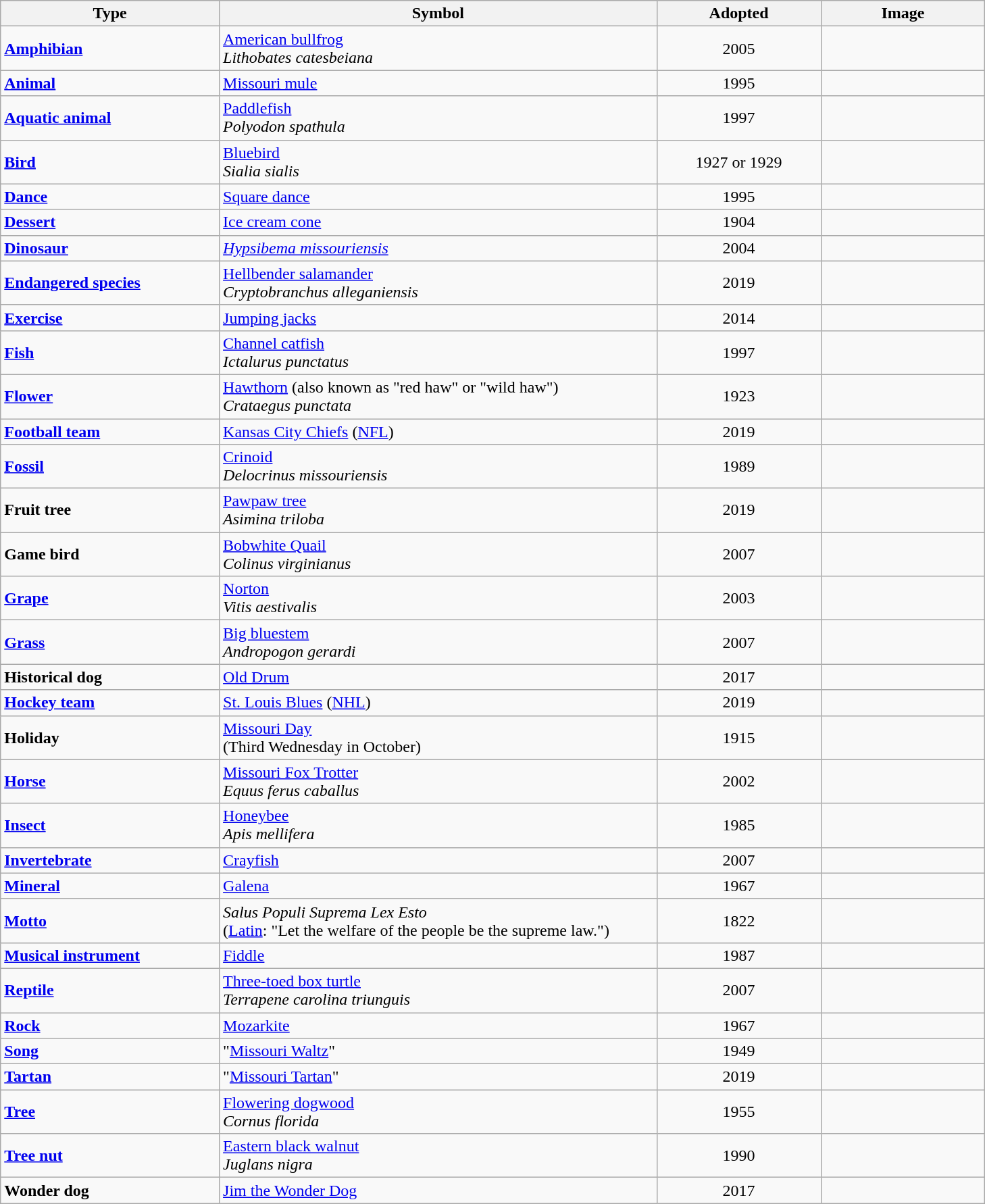<table class="wikitable sortable">
<tr>
<th width="20%">Type</th>
<th width="40%">Symbol</th>
<th width="15%">Adopted</th>
<th width="15%">Image</th>
</tr>
<tr>
<td><strong><a href='#'>Amphibian</a></strong></td>
<td><a href='#'>American bullfrog</a><br><em>Lithobates catesbeiana</em></td>
<td align="center">2005</td>
<td align="center"></td>
</tr>
<tr>
<td><strong><a href='#'>Animal</a></strong></td>
<td><a href='#'>Missouri mule</a></td>
<td align="center">1995</td>
<td align="center"></td>
</tr>
<tr>
<td><strong><a href='#'>Aquatic animal</a></strong></td>
<td><a href='#'>Paddlefish</a><br><em>Polyodon spathula</em></td>
<td align="center">1997</td>
<td align="center"></td>
</tr>
<tr>
<td><strong><a href='#'>Bird</a></strong></td>
<td><a href='#'>Bluebird</a><br><em>Sialia sialis</em></td>
<td align="center">1927 or 1929</td>
<td align="center"></td>
</tr>
<tr>
<td><strong><a href='#'>Dance</a></strong></td>
<td><a href='#'>Square dance</a></td>
<td align="center">1995</td>
<td align="center"></td>
</tr>
<tr>
<td><strong><a href='#'>Dessert</a></strong></td>
<td><a href='#'>Ice cream cone</a></td>
<td align="center">1904</td>
<td align="center"></td>
</tr>
<tr>
<td><strong><a href='#'>Dinosaur</a></strong></td>
<td><em><a href='#'>Hypsibema missouriensis</a></em></td>
<td align="center">2004</td>
<td align="center"></td>
</tr>
<tr>
<td><strong><a href='#'>Endangered species</a></strong></td>
<td><a href='#'>Hellbender salamander</a><br><em>Cryptobranchus alleganiensis</em></td>
<td align="center">2019</td>
<td align="center"></td>
</tr>
<tr>
<td><strong><a href='#'>Exercise</a></strong></td>
<td><a href='#'>Jumping jacks</a></td>
<td align="center">2014</td>
<td align="center"></td>
</tr>
<tr>
<td><strong><a href='#'>Fish</a></strong></td>
<td><a href='#'>Channel catfish</a><br><em>Ictalurus punctatus</em></td>
<td align="center">1997</td>
<td align="center"></td>
</tr>
<tr>
<td><strong><a href='#'>Flower</a></strong></td>
<td><a href='#'>Hawthorn</a> (also known as "red haw" or "wild haw")<br><em>Crataegus punctata</em></td>
<td align="center">1923</td>
<td align="center"></td>
</tr>
<tr>
<td><strong><a href='#'>Football team</a></strong></td>
<td><a href='#'>Kansas City Chiefs</a> (<a href='#'>NFL</a>)</td>
<td align="center">2019</td>
<td align="center"></td>
</tr>
<tr>
<td><strong><a href='#'>Fossil</a></strong></td>
<td><a href='#'>Crinoid</a> <br><em>Delocrinus missouriensis</em></td>
<td align="center">1989</td>
<td align="center"></td>
</tr>
<tr>
<td><strong>Fruit tree</strong></td>
<td><a href='#'>Pawpaw tree</a> <br><em>Asimina triloba</em></td>
<td align="center">2019</td>
<td align="center"></td>
</tr>
<tr>
<td><strong>Game bird</strong></td>
<td><a href='#'>Bobwhite Quail</a> <br><em>Colinus virginianus</em></td>
<td align="center">2007</td>
<td align="center"></td>
</tr>
<tr>
<td><strong><a href='#'>Grape</a></strong></td>
<td><a href='#'>Norton</a> <br><em> Vitis aestivalis</em></td>
<td align="center">2003</td>
<td align="center"></td>
</tr>
<tr>
<td><strong><a href='#'>Grass</a></strong></td>
<td><a href='#'>Big bluestem</a> <br><em> Andropogon gerardi</em></td>
<td align="center">2007</td>
<td align="center"></td>
</tr>
<tr>
<td><strong>Historical dog</strong></td>
<td><a href='#'>Old Drum</a></td>
<td align="center">2017</td>
<td align="center"></td>
</tr>
<tr>
<td><strong><a href='#'>Hockey team</a></strong></td>
<td><a href='#'>St. Louis Blues</a> (<a href='#'>NHL</a>)</td>
<td align="center">2019</td>
<td align="center"></td>
</tr>
<tr>
<td><strong>Holiday</strong></td>
<td><a href='#'>Missouri Day</a> <br> (Third Wednesday in October)</td>
<td align="center">1915</td>
<td align="center"></td>
</tr>
<tr>
<td><strong><a href='#'>Horse</a></strong></td>
<td><a href='#'>Missouri Fox Trotter</a> <br> <em> Equus ferus caballus</em></td>
<td align="center">2002</td>
<td align="center"></td>
</tr>
<tr>
<td><strong><a href='#'>Insect</a></strong></td>
<td><a href='#'>Honeybee</a> <br><em> Apis mellifera</em></td>
<td align="center">1985</td>
<td align="center"></td>
</tr>
<tr>
<td><strong><a href='#'>Invertebrate</a></strong></td>
<td><a href='#'>Crayfish</a> <br></td>
<td align="center">2007</td>
<td align="center"></td>
</tr>
<tr>
<td><strong><a href='#'>Mineral</a></strong></td>
<td><a href='#'>Galena</a></td>
<td align="center">1967</td>
<td align="center"></td>
</tr>
<tr>
<td><strong><a href='#'>Motto</a></strong></td>
<td><em>Salus Populi Suprema Lex Esto</em> <br> (<a href='#'>Latin</a>: "Let the welfare of the people be the supreme law.")</td>
<td align="center">1822</td>
<td align="center"></td>
</tr>
<tr>
<td><strong><a href='#'>Musical instrument</a></strong></td>
<td><a href='#'>Fiddle</a></td>
<td align="center">1987</td>
<td align="center"></td>
</tr>
<tr>
<td><strong><a href='#'>Reptile</a></strong></td>
<td><a href='#'>Three-toed box turtle</a> <br><em> Terrapene carolina triunguis</em></td>
<td align="center">2007</td>
<td align="center"></td>
</tr>
<tr>
<td><strong><a href='#'>Rock</a></strong></td>
<td><a href='#'>Mozarkite</a></td>
<td align="center">1967</td>
<td align="center"></td>
</tr>
<tr>
<td><strong><a href='#'>Song</a></strong></td>
<td>"<a href='#'>Missouri Waltz</a>"</td>
<td align="center">1949</td>
<td align="center"></td>
</tr>
<tr>
<td><strong><a href='#'>Tartan</a></strong></td>
<td>"<a href='#'>Missouri Tartan</a>"</td>
<td align="center">2019</td>
<td align="center"></td>
</tr>
<tr>
<td><strong><a href='#'>Tree</a></strong></td>
<td><a href='#'>Flowering dogwood</a> <br><em> Cornus florida</em></td>
<td align="center">1955</td>
<td align="center"></td>
</tr>
<tr>
<td><strong><a href='#'>Tree nut</a></strong></td>
<td><a href='#'>Eastern black walnut</a> <br><em> Juglans nigra</em></td>
<td align="center">1990</td>
<td align="center"></td>
</tr>
<tr>
<td><strong>Wonder dog</strong></td>
<td><a href='#'>Jim the Wonder Dog</a></td>
<td align="center">2017</td>
<td align="center"></td>
</tr>
</table>
